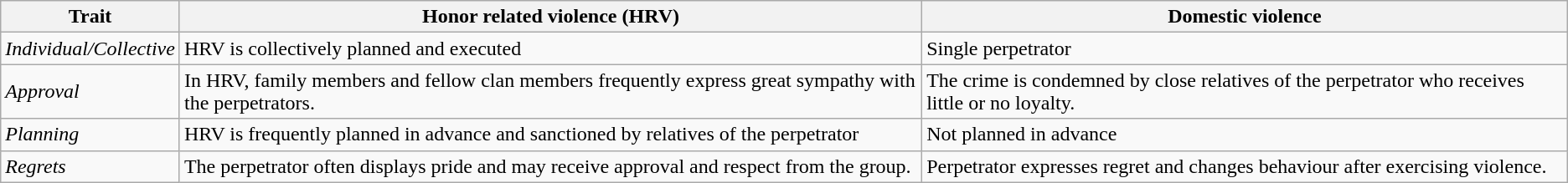<table class="wikitable">
<tr>
<th>Trait</th>
<th>Honor related violence (HRV)</th>
<th>Domestic violence</th>
</tr>
<tr>
<td><em>Individual/Collective</em></td>
<td>HRV is collectively planned and executed</td>
<td>Single perpetrator</td>
</tr>
<tr>
<td><em>Approval</em></td>
<td>In HRV, family members and fellow clan members frequently express great sympathy with the perpetrators.</td>
<td>The crime is condemned by close relatives of the perpetrator who receives little or no loyalty.</td>
</tr>
<tr>
<td><em>Planning</em></td>
<td>HRV is frequently planned in advance and sanctioned by relatives of the perpetrator</td>
<td>Not planned in advance</td>
</tr>
<tr>
<td><em>Regrets</em></td>
<td>The perpetrator often displays pride and may receive approval and respect from the group.</td>
<td>Perpetrator expresses regret and changes behaviour after exercising violence.</td>
</tr>
</table>
